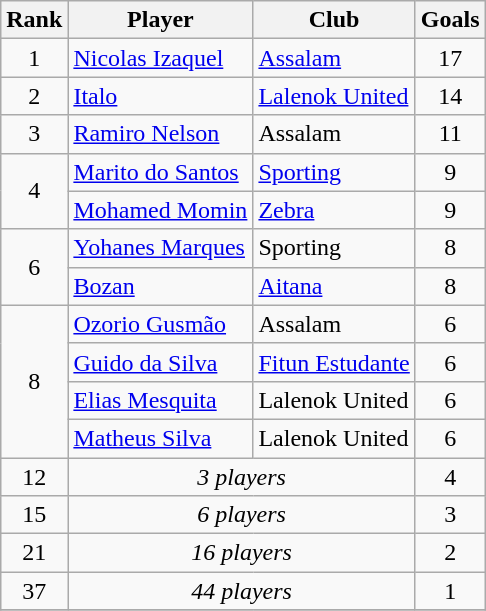<table class="wikitable" style="text-align:center">
<tr>
<th>Rank</th>
<th>Player</th>
<th>Club</th>
<th>Goals</th>
</tr>
<tr>
<td rowspan=1>1</td>
<td align="left"> <a href='#'>Nicolas Izaquel</a></td>
<td align="left"><a href='#'>Assalam</a></td>
<td>17</td>
</tr>
<tr>
<td rowspan=1>2</td>
<td align="left"> <a href='#'>Italo</a></td>
<td align="left"><a href='#'>Lalenok United</a></td>
<td>14</td>
</tr>
<tr>
<td rowspan=1>3</td>
<td align="left"> <a href='#'>Ramiro Nelson</a></td>
<td align="left">Assalam</td>
<td>11</td>
</tr>
<tr>
<td rowspan=2>4</td>
<td align="left"> <a href='#'>Marito do Santos</a></td>
<td align="left"><a href='#'>Sporting</a></td>
<td>9</td>
</tr>
<tr>
<td align="left"> <a href='#'>Mohamed Momin</a></td>
<td align="left"><a href='#'>Zebra</a></td>
<td>9</td>
</tr>
<tr>
<td rowspan=2>6</td>
<td align="left"> <a href='#'>Yohanes Marques</a></td>
<td align="left">Sporting</td>
<td>8</td>
</tr>
<tr>
<td align="left"> <a href='#'>Bozan</a></td>
<td align="left"><a href='#'>Aitana</a></td>
<td>8</td>
</tr>
<tr>
<td rowspan=4>8</td>
<td align="left"> <a href='#'>Ozorio Gusmão</a></td>
<td align="left">Assalam</td>
<td>6</td>
</tr>
<tr>
<td align="left"> <a href='#'>Guido da Silva</a></td>
<td align="left"><a href='#'>Fitun Estudante</a></td>
<td>6</td>
</tr>
<tr>
<td align="left"> <a href='#'>Elias Mesquita</a></td>
<td align="left">Lalenok United</td>
<td>6</td>
</tr>
<tr>
<td align="left"> <a href='#'>Matheus Silva</a></td>
<td align="left">Lalenok United</td>
<td>6</td>
</tr>
<tr>
<td>12</td>
<td colspan=2><em>3 players</em></td>
<td>4</td>
</tr>
<tr>
<td>15</td>
<td colspan=2><em>6 players</em></td>
<td>3</td>
</tr>
<tr>
<td>21</td>
<td colspan=2><em>16 players</em></td>
<td>2</td>
</tr>
<tr>
<td>37</td>
<td colspan=2><em>44 players</em></td>
<td>1</td>
</tr>
<tr>
</tr>
</table>
